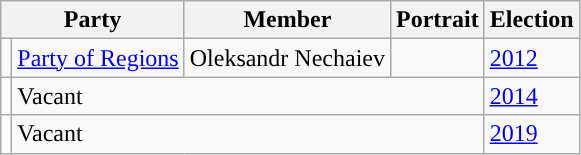<table class="wikitable">
<tr>
<th colspan="2">Party</th>
<th>Member</th>
<th>Portrait</th>
<th>Election</th>
</tr>
<tr>
<td style="background-color: "></td>
<td><a href='#'>Party of Regions</a></td>
<td>Oleksandr Nechaiev</td>
<td></td>
<td><a href='#'>2012</a></td>
</tr>
<tr>
<td style="background-color: white"></td>
<td colspan=3>Vacant</td>
<td><a href='#'>2014</a></td>
</tr>
<tr>
<td style="background-color: white"></td>
<td colspan=3>Vacant</td>
<td><a href='#'>2019</a></td>
</tr>
</table>
